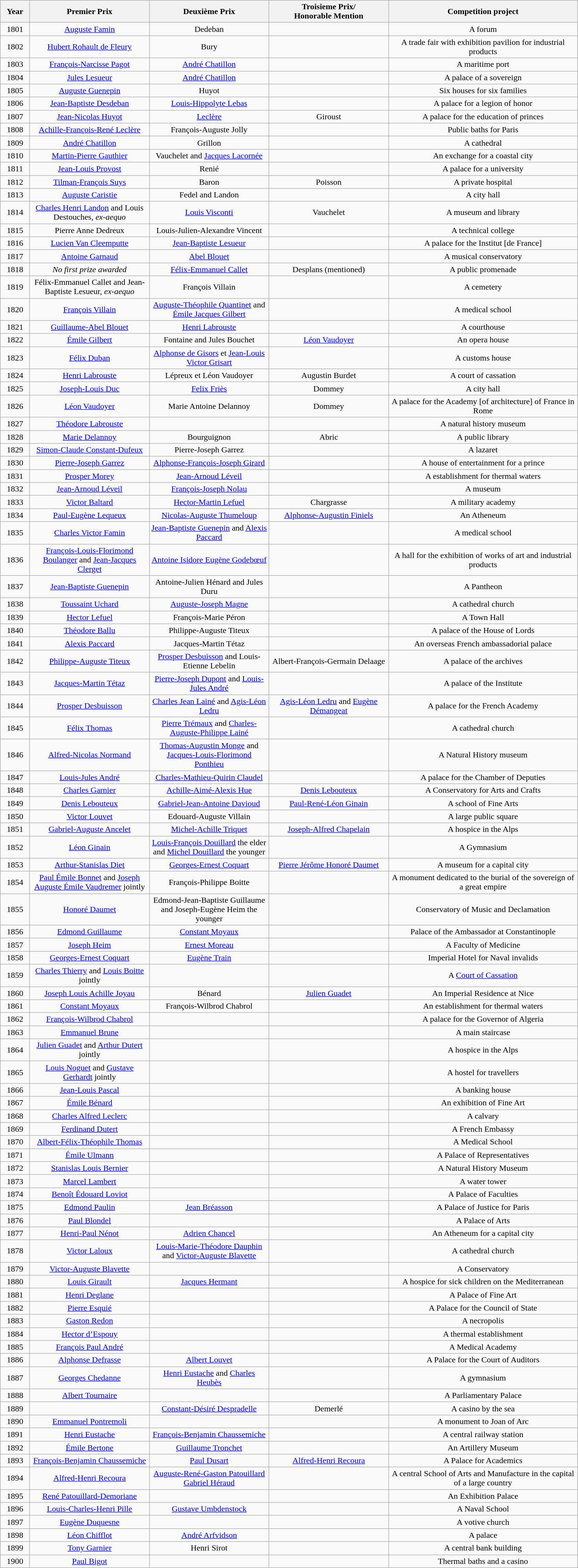<table class="wikitable" style="text-align: center;">
<tr>
<th scope="col" width="50px">Year</th>
<th scope="col" width="225px">Premier Prix</th>
<th scope="col" width="225px">Deuxième Prix</th>
<th scope="col" width="225px">Troisieme Prix/<br>Honorable Mention</th>
<th scope="col" width="360px">Competition project</th>
</tr>
<tr>
<td>1801</td>
<td><a href='#'>Auguste Famin</a></td>
<td>Dedeban</td>
<td></td>
<td>A forum</td>
</tr>
<tr>
<td>1802</td>
<td><a href='#'>Hubert Rohault de Fleury</a></td>
<td>Bury</td>
<td></td>
<td>A trade fair with exhibition pavilion for industrial products</td>
</tr>
<tr>
<td>1803</td>
<td><a href='#'>François-Narcisse Pagot</a></td>
<td><a href='#'>André Chatillon</a></td>
<td></td>
<td>A maritime port</td>
</tr>
<tr>
<td>1804</td>
<td><a href='#'>Jules Lesueur</a></td>
<td><a href='#'>André Chatillon</a></td>
<td></td>
<td>A palace of a sovereign</td>
</tr>
<tr>
<td>1805</td>
<td><a href='#'>Auguste Guenepin</a></td>
<td>Huyot</td>
<td></td>
<td>Six houses for six families</td>
</tr>
<tr>
<td>1806</td>
<td><a href='#'>Jean-Baptiste Desdeban</a></td>
<td><a href='#'>Louis-Hippolyte Lebas</a></td>
<td></td>
<td>A palace for a legion of honor</td>
</tr>
<tr>
<td>1807</td>
<td><a href='#'>Jean-Nicolas Huyot</a></td>
<td><a href='#'>Leclère</a></td>
<td>Giroust</td>
<td>A palace for the education of princes</td>
</tr>
<tr>
<td>1808</td>
<td><a href='#'>Achille-François-René Leclère</a></td>
<td>François-Auguste Jolly</td>
<td></td>
<td>Public baths for Paris</td>
</tr>
<tr>
<td>1809</td>
<td><a href='#'>André Chatillon</a></td>
<td>Grillon</td>
<td></td>
<td>A cathedral</td>
</tr>
<tr>
<td>1810</td>
<td><a href='#'>Martin-Pierre Gauthier</a></td>
<td>Vauchelet and <a href='#'>Jacques Lacornée</a></td>
<td></td>
<td>An exchange for a coastal city</td>
</tr>
<tr>
<td>1811</td>
<td><a href='#'>Jean-Louis Provost</a></td>
<td>Renié</td>
<td></td>
<td>A palace for a university</td>
</tr>
<tr>
<td>1812</td>
<td><a href='#'>Tilman-François Suys</a></td>
<td>Baron</td>
<td>Poisson</td>
<td>A private hospital</td>
</tr>
<tr>
<td>1813</td>
<td><a href='#'>Auguste Caristie</a></td>
<td>Fedel and Landon</td>
<td></td>
<td>A city hall</td>
</tr>
<tr>
<td>1814</td>
<td><a href='#'>Charles Henri Landon</a> and Louis Destouches, <em>ex-aequo</em></td>
<td><a href='#'>Louis Visconti</a></td>
<td>Vauchelet</td>
<td>A museum and library</td>
</tr>
<tr>
<td>1815</td>
<td>Pierre Anne Dedreux</td>
<td>Louis-Julien-Alexandre Vincent</td>
<td></td>
<td>A technical college</td>
</tr>
<tr>
<td>1816</td>
<td><a href='#'>Lucien Van Cleemputte</a></td>
<td><a href='#'>Jean-Baptiste Lesueur</a></td>
<td></td>
<td>A palace for the Institut [de France]</td>
</tr>
<tr>
<td>1817</td>
<td><a href='#'>Antoine Garnaud</a></td>
<td><a href='#'>Abel Blouet</a></td>
<td></td>
<td>A musical conservatory</td>
</tr>
<tr>
<td>1818</td>
<td><em>No first prize awarded</em></td>
<td><a href='#'>Félix-Emmanuel Callet</a></td>
<td>Desplans (mentioned)</td>
<td>A public promenade</td>
</tr>
<tr>
<td>1819</td>
<td>Félix-Emmanuel Callet and Jean-Baptiste Lesueur, <em>ex-aequo</em></td>
<td>François Villain</td>
<td></td>
<td>A cemetery</td>
</tr>
<tr>
<td>1820</td>
<td><a href='#'>François Villain</a></td>
<td><a href='#'>Auguste-Théophile Quantinet</a> and <a href='#'>Émile Jacques Gilbert</a></td>
<td></td>
<td>A medical school</td>
</tr>
<tr>
<td>1821</td>
<td><a href='#'>Guillaume-Abel Blouet</a></td>
<td><a href='#'>Henri Labrouste</a></td>
<td></td>
<td>A courthouse</td>
</tr>
<tr>
<td>1822</td>
<td><a href='#'>Émile Gilbert</a></td>
<td>Fontaine and Jules Bouchet</td>
<td><a href='#'>Léon Vaudoyer</a></td>
<td>An opera house</td>
</tr>
<tr>
<td>1823</td>
<td><a href='#'>Félix Duban</a></td>
<td><a href='#'>Alphonse de Gisors</a> et <a href='#'>Jean-Louis Victor Grisart</a></td>
<td></td>
<td>A customs house</td>
</tr>
<tr>
<td>1824</td>
<td><a href='#'>Henri Labrouste</a></td>
<td>Lépreux et Léon Vaudoyer</td>
<td>Augustin Burdet</td>
<td>A court of cassation</td>
</tr>
<tr>
<td>1825</td>
<td><a href='#'>Joseph-Louis Duc</a></td>
<td><a href='#'>Felix Friès</a></td>
<td>Dommey</td>
<td>A city hall</td>
</tr>
<tr>
<td>1826</td>
<td><a href='#'>Léon Vaudoyer</a></td>
<td>Marie Antoine Delannoy</td>
<td>Dommey</td>
<td>A palace for the Academy [of architecture] of France in Rome</td>
</tr>
<tr>
<td>1827</td>
<td><a href='#'>Théodore Labrouste</a></td>
<td></td>
<td></td>
<td>A natural history museum</td>
</tr>
<tr>
<td>1828</td>
<td><a href='#'>Marie Delannoy</a></td>
<td>Bourguignon</td>
<td>Abric</td>
<td>A public library</td>
</tr>
<tr>
<td>1829</td>
<td><a href='#'>Simon-Claude Constant-Dufeux</a></td>
<td>Pierre-Joseph Garrez</td>
<td></td>
<td>A lazaret</td>
</tr>
<tr>
<td>1830</td>
<td><a href='#'>Pierre-Joseph Garrez</a></td>
<td><a href='#'>Alphonse-François-Joseph Girard</a></td>
<td></td>
<td>A house of entertainment for a prince</td>
</tr>
<tr>
<td>1831</td>
<td><a href='#'>Prosper Morey</a></td>
<td><a href='#'>Jean-Arnoud Léveil</a></td>
<td></td>
<td>A establishment for thermal waters</td>
</tr>
<tr>
<td>1832</td>
<td><a href='#'>Jean-Arnoud Léveil</a></td>
<td><a href='#'>François-Joseph Nolau</a></td>
<td></td>
<td>A museum</td>
</tr>
<tr>
<td>1833</td>
<td><a href='#'>Victor Baltard</a></td>
<td><a href='#'>Hector-Martin Lefuel</a></td>
<td>Chargrasse</td>
<td>A military academy</td>
</tr>
<tr>
<td>1834</td>
<td><a href='#'>Paul-Eugène Lequeux</a></td>
<td><a href='#'>Nicolas-Auguste Thumeloup</a></td>
<td><a href='#'>Alphonse-Augustin Finiels</a></td>
<td>An Atheneum</td>
</tr>
<tr>
<td>1835</td>
<td><a href='#'>Charles Victor Famin</a></td>
<td><a href='#'>Jean-Baptiste Guenepin</a> and <a href='#'>Alexis Paccard</a></td>
<td></td>
<td>A medical school</td>
</tr>
<tr>
<td>1836</td>
<td><a href='#'>François-Louis-Florimond Boulanger</a> and <a href='#'>Jean-Jacques Clerget</a></td>
<td><a href='#'>Antoine Isidore Eugène Godebœuf</a></td>
<td></td>
<td>A hall for the exhibition of works of art and industrial products</td>
</tr>
<tr>
<td>1837</td>
<td><a href='#'>Jean-Baptiste Guenepin</a></td>
<td>Antoine-Julien Hénard and Jules Duru</td>
<td></td>
<td>A Pantheon</td>
</tr>
<tr>
<td>1838</td>
<td><a href='#'>Toussaint Uchard</a></td>
<td><a href='#'>Auguste-Joseph Magne</a></td>
<td></td>
<td>A cathedral church</td>
</tr>
<tr>
<td>1839</td>
<td><a href='#'>Hector Lefuel</a></td>
<td>François-Marie Péron</td>
<td></td>
<td>A Town Hall</td>
</tr>
<tr>
<td>1840</td>
<td><a href='#'>Théodore Ballu</a></td>
<td>Philippe-Auguste Titeux</td>
<td></td>
<td>A palace of the House of Lords</td>
</tr>
<tr>
<td>1841</td>
<td><a href='#'>Alexis Paccard</a></td>
<td>Jacques-Martin Tétaz</td>
<td></td>
<td>An overseas French ambassadorial palace</td>
</tr>
<tr>
<td>1842</td>
<td><a href='#'>Philippe-Auguste Titeux</a></td>
<td><a href='#'>Prosper Desbuisson</a> and Louis-Etienne Lebelin</td>
<td>Albert-François-Germain Delaage</td>
<td>A palace of the archives</td>
</tr>
<tr>
<td>1843</td>
<td><a href='#'>Jacques-Martin Tétaz</a></td>
<td><a href='#'>Pierre-Joseph Dupont</a> and <a href='#'>Louis-Jules André</a></td>
<td></td>
<td>A palace of the Institute</td>
</tr>
<tr>
<td>1844</td>
<td><a href='#'>Prosper Desbuisson</a></td>
<td><a href='#'>Charles Jean Lainé</a> and <a href='#'>Agis-Léon Ledru</a></td>
<td><a href='#'>Agis-Léon Ledru</a> and <a href='#'>Eugène Démangeat</a></td>
<td>A palace for the French Academy</td>
</tr>
<tr>
<td>1845</td>
<td><a href='#'>Félix Thomas</a></td>
<td><a href='#'>Pierre Trémaux</a> and <a href='#'>Charles-Auguste-Philippe Lainé</a></td>
<td></td>
<td>A cathedral church</td>
</tr>
<tr>
<td>1846</td>
<td><a href='#'>Alfred-Nicolas Normand</a></td>
<td><a href='#'>Thomas-Augustin Monge</a> and <a href='#'>Jacques-Louis-Florimond Ponthieu</a></td>
<td></td>
<td>A Natural History museum</td>
</tr>
<tr>
<td>1847</td>
<td><a href='#'>Louis-Jules André</a></td>
<td><a href='#'>Charles-Mathieu-Quirin Claudel</a></td>
<td></td>
<td>A palace for the Chamber of Deputies</td>
</tr>
<tr>
<td>1848</td>
<td><a href='#'>Charles Garnier</a></td>
<td><a href='#'>Achille-Aimé-Alexis Hue</a></td>
<td><a href='#'>Denis Lebouteux</a></td>
<td>A Conservatory for Arts and Crafts</td>
</tr>
<tr>
<td>1849</td>
<td><a href='#'>Denis Lebouteux</a></td>
<td><a href='#'>Gabriel-Jean-Antoine Davioud</a></td>
<td><a href='#'>Paul-René-Léon Ginain</a></td>
<td>A school of Fine Arts</td>
</tr>
<tr>
<td>1850</td>
<td><a href='#'>Victor Louvet</a></td>
<td>Edouard-Auguste Villain</td>
<td></td>
<td>A large public square</td>
</tr>
<tr>
<td>1851</td>
<td><a href='#'>Gabriel-Auguste Ancelet</a></td>
<td><a href='#'>Michel-Achille Triquet</a></td>
<td><a href='#'>Joseph-Alfred Chapelain</a></td>
<td>A hospice in the Alps</td>
</tr>
<tr>
<td>1852</td>
<td><a href='#'>Léon Ginain</a></td>
<td><a href='#'>Louis-François Douillard</a> the elder and <a href='#'>Michel Douillard</a> the younger</td>
<td></td>
<td>A Gymnasium</td>
</tr>
<tr>
<td>1853</td>
<td><a href='#'>Arthur-Stanislas Diet</a></td>
<td><a href='#'>Georges-Ernest Coquart</a></td>
<td><a href='#'>Pierre Jérôme Honoré Daumet</a></td>
<td>A museum for a capital city</td>
</tr>
<tr>
<td>1854</td>
<td><a href='#'>Paul Émile Bonnet</a> and <a href='#'>Joseph Auguste Émile Vaudremer</a> jointly</td>
<td>François-Philippe Boitte</td>
<td></td>
<td>A monument dedicated to the burial of the sovereign of a great empire</td>
</tr>
<tr>
<td>1855</td>
<td><a href='#'>Honoré Daumet</a></td>
<td>Edmond-Jean-Baptiste Guillaume and Joseph-Eugène Heim the younger</td>
<td></td>
<td>Conservatory of Music and Declamation</td>
</tr>
<tr>
<td>1856</td>
<td><a href='#'>Edmond Guillaume</a></td>
<td><a href='#'>Constant Moyaux</a></td>
<td></td>
<td>Palace of the Ambassador at Constantinople</td>
</tr>
<tr>
<td>1857</td>
<td><a href='#'>Joseph Heim</a></td>
<td><a href='#'>Ernest Moreau</a></td>
<td></td>
<td>A Faculty of Medicine</td>
</tr>
<tr>
<td>1858</td>
<td><a href='#'>Georges-Ernest Coquart</a></td>
<td><a href='#'>Eugène Train</a></td>
<td></td>
<td>Imperial Hotel for Naval invalids</td>
</tr>
<tr>
<td>1859</td>
<td><a href='#'>Charles Thierry</a> and <a href='#'>Louis Boitte</a> jointly</td>
<td></td>
<td></td>
<td>A <a href='#'>Court of Cassation</a></td>
</tr>
<tr>
<td>1860</td>
<td><a href='#'>Joseph Louis Achille Joyau</a></td>
<td>Bénard</td>
<td><a href='#'>Julien Guadet</a></td>
<td>An Imperial Residence at Nice</td>
</tr>
<tr>
<td>1861</td>
<td><a href='#'>Constant Moyaux</a></td>
<td>François-Wilbrod Chabrol</td>
<td></td>
<td>An establishment for thermal waters</td>
</tr>
<tr>
<td>1862</td>
<td><a href='#'>François-Wilbrod Chabrol</a></td>
<td></td>
<td></td>
<td>A palace for the Governor of Algeria</td>
</tr>
<tr>
<td>1863</td>
<td><a href='#'>Emmanuel Brune</a></td>
<td></td>
<td></td>
<td>A main staircase</td>
</tr>
<tr>
<td>1864</td>
<td><a href='#'>Julien Guadet</a> and <a href='#'>Arthur Dutert</a> jointly</td>
<td></td>
<td></td>
<td>A hospice in the Alps</td>
</tr>
<tr>
<td>1865</td>
<td><a href='#'>Louis Noguet</a> and <a href='#'>Gustave Gerhardt</a> jointly</td>
<td></td>
<td></td>
<td>A hostel for travellers</td>
</tr>
<tr>
<td>1866</td>
<td><a href='#'>Jean-Louis Pascal</a></td>
<td></td>
<td></td>
<td>A banking house</td>
</tr>
<tr>
<td>1867</td>
<td><a href='#'>Émile Bénard</a></td>
<td></td>
<td></td>
<td>An exhibition of Fine Art</td>
</tr>
<tr>
<td>1868</td>
<td><a href='#'>Charles Alfred Leclerc</a></td>
<td></td>
<td></td>
<td>A calvary</td>
</tr>
<tr>
<td>1869</td>
<td><a href='#'>Ferdinand Dutert</a></td>
<td></td>
<td></td>
<td>A French Embassy</td>
</tr>
<tr>
<td>1870</td>
<td><a href='#'>Albert-Félix-Théophile Thomas</a></td>
<td></td>
<td></td>
<td>A Medical School</td>
</tr>
<tr>
<td>1871</td>
<td><a href='#'>Émile Ulmann</a></td>
<td></td>
<td></td>
<td>A Palace of Representatives</td>
</tr>
<tr>
<td>1872</td>
<td><a href='#'>Stanislas Louis Bernier</a></td>
<td></td>
<td></td>
<td>A Natural History Museum</td>
</tr>
<tr>
<td>1873</td>
<td><a href='#'>Marcel Lambert</a></td>
<td></td>
<td></td>
<td>A water tower</td>
</tr>
<tr>
<td>1874</td>
<td><a href='#'>Benoît Édouard Loviot</a></td>
<td></td>
<td></td>
<td>A Palace of Faculties</td>
</tr>
<tr>
<td>1875</td>
<td><a href='#'>Edmond Paulin</a></td>
<td><a href='#'>Jean Bréasson</a></td>
<td></td>
<td>A Palace of Justice for Paris</td>
</tr>
<tr>
<td>1876</td>
<td><a href='#'>Paul Blondel</a></td>
<td></td>
<td></td>
<td>A Palace of Arts</td>
</tr>
<tr>
<td>1877</td>
<td><a href='#'>Henri-Paul Nénot</a></td>
<td><a href='#'>Adrien Chancel</a></td>
<td></td>
<td>An Atheneum for a capital city</td>
</tr>
<tr>
<td>1878</td>
<td><a href='#'>Victor Laloux</a></td>
<td><a href='#'>Louis-Marie-Théodore Dauphin</a> and <a href='#'>Victor-Auguste Blavette</a></td>
<td></td>
<td>A cathedral church</td>
</tr>
<tr>
<td>1879</td>
<td><a href='#'>Victor-Auguste Blavette</a></td>
<td></td>
<td></td>
<td>A Conservatory</td>
</tr>
<tr>
<td>1880</td>
<td><a href='#'>Louis Girault</a></td>
<td><a href='#'>Jacques Hermant</a></td>
<td></td>
<td>A hospice for sick children on the Mediterranean</td>
</tr>
<tr>
<td>1881</td>
<td><a href='#'>Henri Deglane</a></td>
<td></td>
<td></td>
<td>A Palace of Fine Art</td>
</tr>
<tr>
<td>1882</td>
<td><a href='#'>Pierre Esquié</a></td>
<td></td>
<td></td>
<td>A Palace for the Council of State</td>
</tr>
<tr>
<td>1883</td>
<td><a href='#'>Gaston Redon</a></td>
<td></td>
<td></td>
<td>A necropolis</td>
</tr>
<tr>
<td>1884</td>
<td><a href='#'>Hector d’Espouy</a></td>
<td></td>
<td></td>
<td>A thermal establishment</td>
</tr>
<tr>
<td>1885</td>
<td><a href='#'>François Paul André</a></td>
<td></td>
<td></td>
<td>A Medical Academy</td>
</tr>
<tr>
<td>1886</td>
<td><a href='#'>Alphonse Defrasse</a></td>
<td><a href='#'>Albert Louvet</a></td>
<td></td>
<td>A Palace for the Court of Auditors</td>
</tr>
<tr>
<td>1887</td>
<td><a href='#'>Georges Chedanne</a></td>
<td><a href='#'>Henri Eustache</a> and <a href='#'>Charles Heubès</a></td>
<td></td>
<td>A gymnasium</td>
</tr>
<tr>
<td>1888</td>
<td><a href='#'>Albert Tournaire</a></td>
<td></td>
<td></td>
<td>A Parliamentary Palace</td>
</tr>
<tr>
<td>1889</td>
<td></td>
<td><a href='#'>Constant-Désiré Despradelle</a></td>
<td>Demerlé</td>
<td>A casino by the sea</td>
</tr>
<tr>
<td>1890</td>
<td><a href='#'>Emmanuel Pontremoli</a></td>
<td></td>
<td></td>
<td>A monument to Joan of Arc</td>
</tr>
<tr>
<td>1891</td>
<td><a href='#'>Henri Eustache</a></td>
<td><a href='#'>François-Benjamin Chaussemiche</a></td>
<td></td>
<td>A central railway station</td>
</tr>
<tr>
<td>1892</td>
<td><a href='#'>Émile Bertone</a></td>
<td><a href='#'>Guillaume Tronchet</a></td>
<td></td>
<td>An Artillery Museum</td>
</tr>
<tr>
<td>1893</td>
<td><a href='#'>François-Benjamin Chaussemiche</a></td>
<td><a href='#'>Paul Dusart</a></td>
<td><a href='#'>Alfred-Henri Recoura</a></td>
<td>A Palace for Academics</td>
</tr>
<tr>
<td>1894</td>
<td><a href='#'>Alfred-Henri Recoura</a></td>
<td><a href='#'>Auguste-René-Gaston Patouillard</a> <a href='#'>Gabriel Héraud</a></td>
<td></td>
<td>A central School of Arts and Manufacture in the capital of a large country</td>
</tr>
<tr>
<td>1895</td>
<td><a href='#'>René Patouillard-Demoriane</a></td>
<td></td>
<td></td>
<td>An Exhibition Palace</td>
</tr>
<tr>
<td>1896</td>
<td><a href='#'>Louis-Charles-Henri Pille</a></td>
<td><a href='#'>Gustave Umbdenstock</a></td>
<td></td>
<td>A Naval School</td>
</tr>
<tr>
<td>1897</td>
<td><a href='#'>Eugène Duquesne</a></td>
<td></td>
<td></td>
<td>A votive church</td>
</tr>
<tr>
<td>1898</td>
<td><a href='#'>Léon Chifflot</a></td>
<td><a href='#'>André Arfvidson</a></td>
<td></td>
<td>A palace</td>
</tr>
<tr>
<td>1899</td>
<td><a href='#'>Tony Garnier</a></td>
<td>Henri Sirot</td>
<td></td>
<td>A central bank building</td>
</tr>
<tr>
<td>1900</td>
<td><a href='#'>Paul Bigot</a></td>
<td></td>
<td></td>
<td>Thermal baths and a casino</td>
</tr>
</table>
